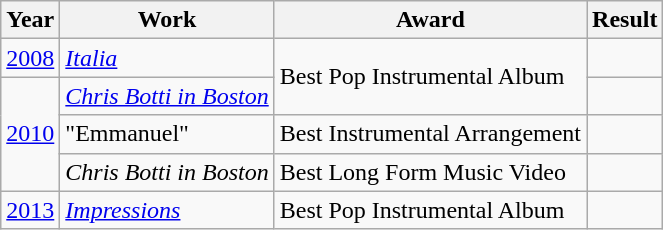<table class="wikitable">
<tr>
<th>Year</th>
<th>Work</th>
<th>Award</th>
<th>Result</th>
</tr>
<tr>
<td><a href='#'>2008</a></td>
<td><a href='#'><em>Italia</em></a></td>
<td rowspan="2">Best Pop Instrumental Album</td>
<td></td>
</tr>
<tr>
<td rowspan="3"><a href='#'>2010</a></td>
<td><em><a href='#'>Chris Botti in Boston</a></em></td>
<td></td>
</tr>
<tr>
<td>"Emmanuel"</td>
<td>Best Instrumental Arrangement</td>
<td></td>
</tr>
<tr>
<td><em>Chris Botti in Boston</em></td>
<td>Best Long Form Music Video</td>
<td></td>
</tr>
<tr>
<td><a href='#'>2013</a></td>
<td><a href='#'><em>Impressions</em></a></td>
<td>Best Pop Instrumental Album</td>
<td></td>
</tr>
</table>
